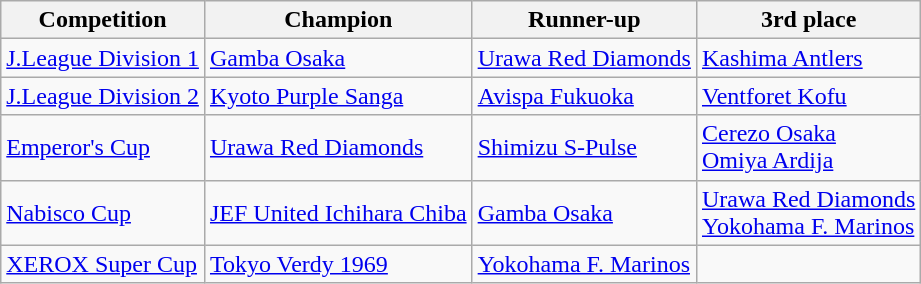<table class="wikitable">
<tr>
<th>Competition</th>
<th>Champion</th>
<th>Runner-up</th>
<th>3rd place</th>
</tr>
<tr>
<td><a href='#'>J.League Division 1</a></td>
<td><a href='#'>Gamba Osaka</a></td>
<td><a href='#'>Urawa Red Diamonds</a></td>
<td><a href='#'>Kashima Antlers</a></td>
</tr>
<tr>
<td><a href='#'>J.League Division 2</a></td>
<td><a href='#'>Kyoto Purple Sanga</a></td>
<td><a href='#'>Avispa Fukuoka</a></td>
<td><a href='#'>Ventforet Kofu</a></td>
</tr>
<tr>
<td><a href='#'>Emperor's Cup</a></td>
<td><a href='#'>Urawa Red Diamonds</a></td>
<td><a href='#'>Shimizu S-Pulse</a></td>
<td><a href='#'>Cerezo Osaka</a><br><a href='#'>Omiya Ardija</a></td>
</tr>
<tr>
<td><a href='#'>Nabisco Cup</a></td>
<td><a href='#'>JEF United Ichihara Chiba</a></td>
<td><a href='#'>Gamba Osaka</a></td>
<td><a href='#'>Urawa Red Diamonds</a><br><a href='#'>Yokohama F. Marinos</a></td>
</tr>
<tr>
<td><a href='#'>XEROX Super Cup</a></td>
<td><a href='#'>Tokyo Verdy 1969</a></td>
<td><a href='#'>Yokohama F. Marinos</a></td>
<td></td>
</tr>
</table>
